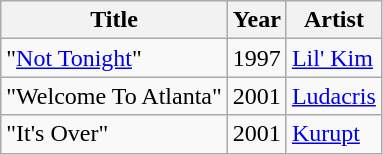<table class="wikitable plainrowheaders">
<tr>
<th scope="col">Title</th>
<th scope="col">Year</th>
<th scope="col">Artist</th>
</tr>
<tr>
<td scope="row">"<a href='#'>Not Tonight</a>"</td>
<td>1997</td>
<td><a href='#'>Lil' Kim</a></td>
</tr>
<tr>
<td scope="row">"Welcome To Atlanta"</td>
<td>2001</td>
<td><a href='#'>Ludacris</a></td>
</tr>
<tr>
<td scope="row">"It's Over"</td>
<td>2001</td>
<td><a href='#'>Kurupt</a></td>
</tr>
</table>
